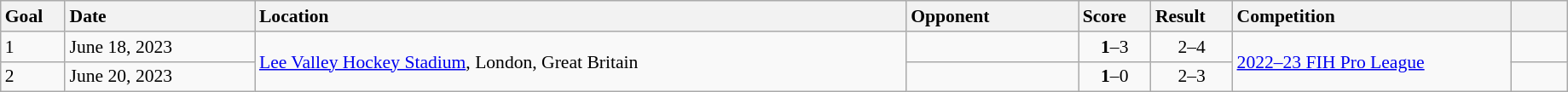<table class="wikitable sortable" style="font-size:90%" width=97%>
<tr>
<th style="width: 25px; text-align: left">Goal</th>
<th style="width: 100px; text-align: left">Date</th>
<th style="width: 360px; text-align: left">Location</th>
<th style="width: 90px; text-align: left">Opponent</th>
<th style="width: 30px; text-align: left">Score</th>
<th style="width: 30px; text-align: left">Result</th>
<th style="width: 150px; text-align: left">Competition</th>
<th style="width: 25px; text-align: left"></th>
</tr>
<tr>
<td>1</td>
<td>June 18, 2023</td>
<td rowspan=2><a href='#'>Lee Valley Hockey Stadium</a>, London, Great Britain</td>
<td></td>
<td align="center"><strong>1</strong>–3</td>
<td align="center">2–4</td>
<td rowspan=2><a href='#'>2022–23 FIH Pro League</a></td>
<td></td>
</tr>
<tr>
<td>2</td>
<td>June 20, 2023</td>
<td></td>
<td align="center"><strong>1</strong>–0</td>
<td align="center">2–3</td>
<td></td>
</tr>
</table>
